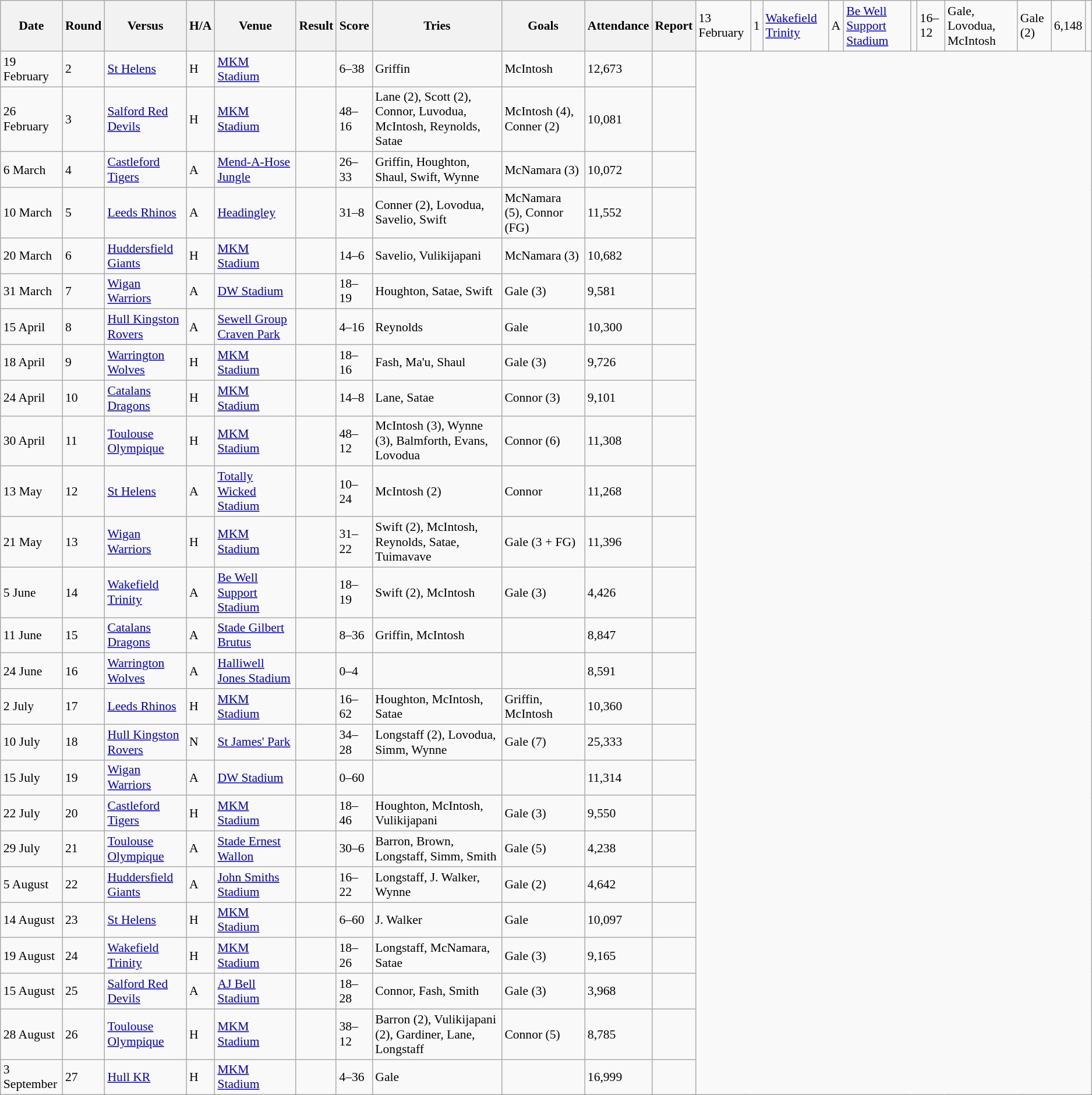<table class="wikitable defaultleft col2center col4center col7center col10right" style="font-size:90%;">
<tr>
<th>Date</th>
<th>Round</th>
<th>Versus</th>
<th>H/A</th>
<th>Venue</th>
<th>Result</th>
<th>Score</th>
<th>Tries</th>
<th>Goals</th>
<th>Attendance</th>
<th>Report</th>
<td>13 February</td>
<td>1</td>
<td> <a href='#'>Wakefield Trinity</a></td>
<td>A</td>
<td><a href='#'>Be Well Support Stadium</a></td>
<td></td>
<td>16–12</td>
<td>Gale, Lovodua, McIntosh</td>
<td>Gale (2)</td>
<td>6,148</td>
<td></td>
</tr>
<tr>
<td>19 February</td>
<td>2</td>
<td> <a href='#'>St Helens</a></td>
<td>H</td>
<td><a href='#'>MKM Stadium</a></td>
<td></td>
<td>6–38</td>
<td>Griffin</td>
<td>McIntosh</td>
<td>12,673</td>
<td></td>
</tr>
<tr>
<td>26 February</td>
<td>3</td>
<td> <a href='#'>Salford Red Devils</a></td>
<td>H</td>
<td><a href='#'>MKM Stadium</a></td>
<td></td>
<td>48–16</td>
<td>Lane (2), Scott (2), Connor, Luvodua, McIntosh, Reynolds, Satae</td>
<td>McIntosh (4), Conner (2)</td>
<td>10,081</td>
<td></td>
</tr>
<tr>
<td>6 March</td>
<td>4</td>
<td> <a href='#'>Castleford Tigers</a></td>
<td>A</td>
<td><a href='#'>Mend-A-Hose Jungle</a></td>
<td></td>
<td>26–33</td>
<td>Griffin, Houghton, Shaul, Swift, Wynne</td>
<td>McNamara (3)</td>
<td>10,072</td>
<td></td>
</tr>
<tr>
<td>10 March</td>
<td>5</td>
<td> <a href='#'>Leeds Rhinos</a></td>
<td>A</td>
<td><a href='#'>Headingley</a></td>
<td></td>
<td>31–8</td>
<td>Conner (2), Lovodua, Savelio, Swift</td>
<td>McNamara (5), Connor (FG)</td>
<td>11,552</td>
<td></td>
</tr>
<tr>
<td>20 March</td>
<td>6</td>
<td> <a href='#'>Huddersfield Giants</a></td>
<td>H</td>
<td><a href='#'>MKM Stadium</a></td>
<td></td>
<td>14–6</td>
<td>Savelio, Vulikijapani</td>
<td>McNamara (3)</td>
<td>10,682</td>
<td></td>
</tr>
<tr>
<td>31 March</td>
<td>7</td>
<td> <a href='#'>Wigan Warriors</a></td>
<td>A</td>
<td><a href='#'>DW Stadium</a></td>
<td></td>
<td>18–19</td>
<td>Houghton, Satae, Swift</td>
<td>Gale (3)</td>
<td>9,581</td>
<td></td>
</tr>
<tr>
<td>15 April</td>
<td>8</td>
<td> <a href='#'>Hull Kingston Rovers</a></td>
<td>A</td>
<td><a href='#'>Sewell Group Craven Park</a></td>
<td></td>
<td>4–16</td>
<td>Reynolds</td>
<td>Gale</td>
<td>10,300</td>
<td></td>
</tr>
<tr>
<td>18 April</td>
<td>9</td>
<td> <a href='#'>Warrington Wolves</a></td>
<td>H</td>
<td><a href='#'>MKM Stadium</a></td>
<td></td>
<td>18–16</td>
<td>Fash, Ma'u, Shaul</td>
<td>Gale (3)</td>
<td>9,726</td>
<td></td>
</tr>
<tr>
<td>24 April</td>
<td>10</td>
<td> <a href='#'>Catalans Dragons</a></td>
<td>H</td>
<td><a href='#'>MKM Stadium</a></td>
<td></td>
<td>14–8</td>
<td>Lane, Satae</td>
<td>Connor (3)</td>
<td>9,101</td>
<td></td>
</tr>
<tr>
<td>30 April</td>
<td>11</td>
<td> <a href='#'>Toulouse Olympique</a></td>
<td>H</td>
<td><a href='#'>MKM Stadium</a></td>
<td></td>
<td>48–12</td>
<td>McIntosh (3), Wynne (3), Balmforth, Evans, Lovodua</td>
<td>Connor (6)</td>
<td>11,308</td>
<td></td>
</tr>
<tr>
<td>13 May</td>
<td>12</td>
<td> <a href='#'>St Helens</a></td>
<td>A</td>
<td><a href='#'>Totally Wicked Stadium</a></td>
<td></td>
<td>10–24</td>
<td>McIntosh (2)</td>
<td>Connor</td>
<td>11,268</td>
<td></td>
</tr>
<tr>
<td>21 May</td>
<td>13</td>
<td> <a href='#'>Wigan Warriors</a></td>
<td>H</td>
<td><a href='#'>MKM Stadium</a></td>
<td></td>
<td>31–22</td>
<td>Swift (2), McIntosh, Reynolds, Satae, Tuimavave</td>
<td>Gale (3 + FG)</td>
<td>11,396</td>
<td></td>
</tr>
<tr>
<td>5 June</td>
<td>14</td>
<td> <a href='#'>Wakefield Trinity</a></td>
<td>A</td>
<td><a href='#'>Be Well Support Stadium</a></td>
<td></td>
<td>18–19</td>
<td>Swift (2), McIntosh</td>
<td>Gale (3)</td>
<td>4,426</td>
<td></td>
</tr>
<tr>
<td>11 June</td>
<td>15</td>
<td> <a href='#'>Catalans Dragons</a></td>
<td>A</td>
<td><a href='#'>Stade Gilbert Brutus</a></td>
<td></td>
<td>8–36</td>
<td>Griffin, McIntosh</td>
<td></td>
<td>8,847</td>
<td></td>
</tr>
<tr>
<td>24 June</td>
<td>16</td>
<td> <a href='#'>Warrington Wolves</a></td>
<td>A</td>
<td><a href='#'>Halliwell Jones Stadium</a></td>
<td></td>
<td>0–4</td>
<td></td>
<td></td>
<td>8,591</td>
<td></td>
</tr>
<tr>
<td>2 July</td>
<td>17</td>
<td> <a href='#'>Leeds Rhinos</a></td>
<td>H</td>
<td><a href='#'>MKM Stadium</a></td>
<td></td>
<td>16–62</td>
<td>Houghton, McIntosh, Satae</td>
<td>Griffin, McIntosh</td>
<td>10,360</td>
<td></td>
</tr>
<tr>
<td>10 July</td>
<td>18</td>
<td> <a href='#'>Hull Kingston Rovers</a></td>
<td>N</td>
<td><a href='#'>St James' Park</a></td>
<td></td>
<td>34–28</td>
<td>Longstaff (2), Lovodua, Simm, Wynne</td>
<td>Gale (7)</td>
<td>25,333</td>
<td></td>
</tr>
<tr>
<td>15 July</td>
<td>19</td>
<td> <a href='#'>Wigan Warriors</a></td>
<td>A</td>
<td><a href='#'>DW Stadium</a></td>
<td></td>
<td>0–60</td>
<td></td>
<td></td>
<td>11,314</td>
<td></td>
</tr>
<tr>
<td>22 July</td>
<td>20</td>
<td> <a href='#'>Castleford Tigers</a></td>
<td>H</td>
<td><a href='#'>MKM Stadium</a></td>
<td></td>
<td>18–46</td>
<td>Houghton, McIntosh, Vulikijapani</td>
<td>Gale (3)</td>
<td>9,550</td>
<td></td>
</tr>
<tr>
<td>29 July</td>
<td>21</td>
<td> <a href='#'>Toulouse Olympique</a></td>
<td>A</td>
<td><a href='#'>Stade Ernest Wallon</a></td>
<td></td>
<td>30–6</td>
<td>Barron, Brown, Longstaff, Simm, Smith</td>
<td>Gale (5)</td>
<td>4,238</td>
<td></td>
</tr>
<tr>
<td>5 August</td>
<td>22</td>
<td> <a href='#'>Huddersfield Giants</a></td>
<td>A</td>
<td><a href='#'>John Smiths Stadium</a></td>
<td></td>
<td>16–22</td>
<td>Longstaff, J. Walker, Wynne</td>
<td>Gale (2)</td>
<td>4,642</td>
<td></td>
</tr>
<tr>
<td>14 August</td>
<td>23</td>
<td> <a href='#'>St Helens</a></td>
<td>H</td>
<td><a href='#'>MKM Stadium</a></td>
<td></td>
<td>6–60</td>
<td>J. Walker</td>
<td>Gale</td>
<td>10,097</td>
<td></td>
</tr>
<tr>
<td>19 August</td>
<td>24</td>
<td> <a href='#'>Wakefield Trinity</a></td>
<td>H</td>
<td><a href='#'>MKM Stadium</a></td>
<td></td>
<td>18–26</td>
<td>Longstaff, McNamara, Satae</td>
<td>Gale (3)</td>
<td>9,165</td>
<td></td>
</tr>
<tr>
<td>15 August</td>
<td>25</td>
<td> <a href='#'>Salford Red Devils</a></td>
<td>A</td>
<td><a href='#'>AJ Bell Stadium</a></td>
<td></td>
<td>18–28</td>
<td>Connor, Fash, Smith</td>
<td>Gale (3)</td>
<td>3,968</td>
<td></td>
</tr>
<tr>
<td>28 August</td>
<td>26</td>
<td> <a href='#'>Toulouse Olympique</a></td>
<td>H</td>
<td><a href='#'>MKM Stadium</a></td>
<td></td>
<td>38–12</td>
<td>Barron (2), Vulikijapani (2), Gardiner, Lane, Longstaff</td>
<td>Connor (5)</td>
<td>8,785</td>
<td></td>
</tr>
<tr>
<td>3 September</td>
<td>27</td>
<td> <a href='#'>Hull KR</a></td>
<td>H</td>
<td><a href='#'>MKM Stadium</a></td>
<td></td>
<td>4–36</td>
<td>Gale</td>
<td></td>
<td>16,999</td>
<td></td>
</tr>
</table>
